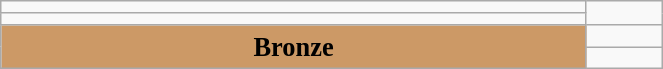<table class="wikitable" style=" text-align:center; font-size:110%;" width="35%">
<tr>
<td></td>
</tr>
<tr>
<td></td>
</tr>
<tr>
<td rowspan="2" bgcolor="#cc9966"><strong>Bronze</strong></td>
<td></td>
</tr>
<tr>
<td></td>
</tr>
</table>
